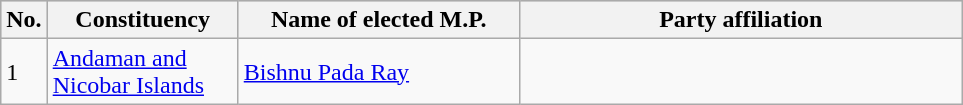<table class="wikitable">
<tr style="background:#ccc; text-align:center;">
<th>No.</th>
<th style="width:120px">Constituency</th>
<th style="width:180px">Name of elected M.P.</th>
<th colspan="2" style="width:18em">Party affiliation</th>
</tr>
<tr>
<td>1</td>
<td><a href='#'>Andaman and Nicobar Islands</a></td>
<td><a href='#'>Bishnu Pada Ray</a></td>
<td></td>
</tr>
</table>
